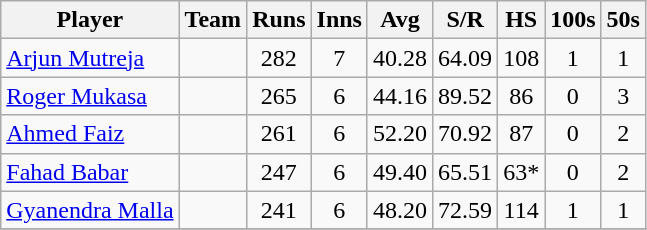<table class="wikitable" style="text-align:center;">
<tr>
<th>Player</th>
<th>Team</th>
<th>Runs</th>
<th>Inns</th>
<th>Avg</th>
<th>S/R</th>
<th>HS</th>
<th>100s</th>
<th>50s</th>
</tr>
<tr>
<td style="text-align:left;"><a href='#'>Arjun Mutreja</a></td>
<td></td>
<td>282</td>
<td>7</td>
<td>40.28</td>
<td>64.09</td>
<td>108</td>
<td>1</td>
<td>1</td>
</tr>
<tr>
<td style="text-align:left;"><a href='#'>Roger Mukasa</a></td>
<td></td>
<td>265</td>
<td>6</td>
<td>44.16</td>
<td>89.52</td>
<td>86</td>
<td>0</td>
<td>3</td>
</tr>
<tr>
<td style="text-align:left;"><a href='#'>Ahmed Faiz</a></td>
<td></td>
<td>261</td>
<td>6</td>
<td>52.20</td>
<td>70.92</td>
<td>87</td>
<td>0</td>
<td>2</td>
</tr>
<tr>
<td style="text-align:left;"><a href='#'>Fahad Babar</a></td>
<td></td>
<td>247</td>
<td>6</td>
<td>49.40</td>
<td>65.51</td>
<td>63*</td>
<td>0</td>
<td>2</td>
</tr>
<tr>
<td style="text-align:left;"><a href='#'>Gyanendra Malla</a></td>
<td></td>
<td>241</td>
<td>6</td>
<td>48.20</td>
<td>72.59</td>
<td>114</td>
<td>1</td>
<td>1</td>
</tr>
<tr>
</tr>
</table>
